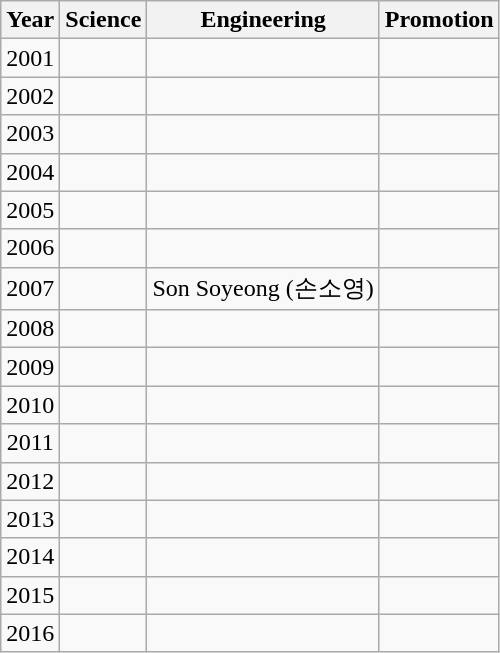<table class="wikitable" style="text-align:center;">
<tr>
<th>Year</th>
<th>Science</th>
<th>Engineering</th>
<th>Promotion</th>
</tr>
<tr>
<td>2001</td>
<td></td>
<td></td>
<td></td>
</tr>
<tr>
<td>2002</td>
<td></td>
<td></td>
<td></td>
</tr>
<tr>
<td>2003</td>
<td></td>
<td></td>
<td></td>
</tr>
<tr>
<td>2004</td>
<td></td>
<td></td>
<td></td>
</tr>
<tr>
<td>2005</td>
<td></td>
<td></td>
<td></td>
</tr>
<tr>
<td>2006</td>
<td></td>
<td></td>
<td></td>
</tr>
<tr>
<td>2007</td>
<td></td>
<td {{center>Son Soyeong (손소영)</td>
<td></td>
</tr>
<tr>
<td>2008</td>
<td></td>
<td></td>
<td></td>
</tr>
<tr>
<td>2009</td>
<td></td>
<td></td>
<td></td>
</tr>
<tr>
<td>2010</td>
<td></td>
<td></td>
<td></td>
</tr>
<tr>
<td>2011</td>
<td></td>
<td></td>
<td></td>
</tr>
<tr>
<td>2012</td>
<td></td>
<td></td>
<td></td>
</tr>
<tr>
<td>2013</td>
<td></td>
<td></td>
<td></td>
</tr>
<tr>
<td>2014</td>
<td></td>
<td></td>
<td></td>
</tr>
<tr>
<td>2015</td>
<td></td>
<td></td>
<td></td>
</tr>
<tr>
<td>2016</td>
<td></td>
<td></td>
<td></td>
</tr>
</table>
